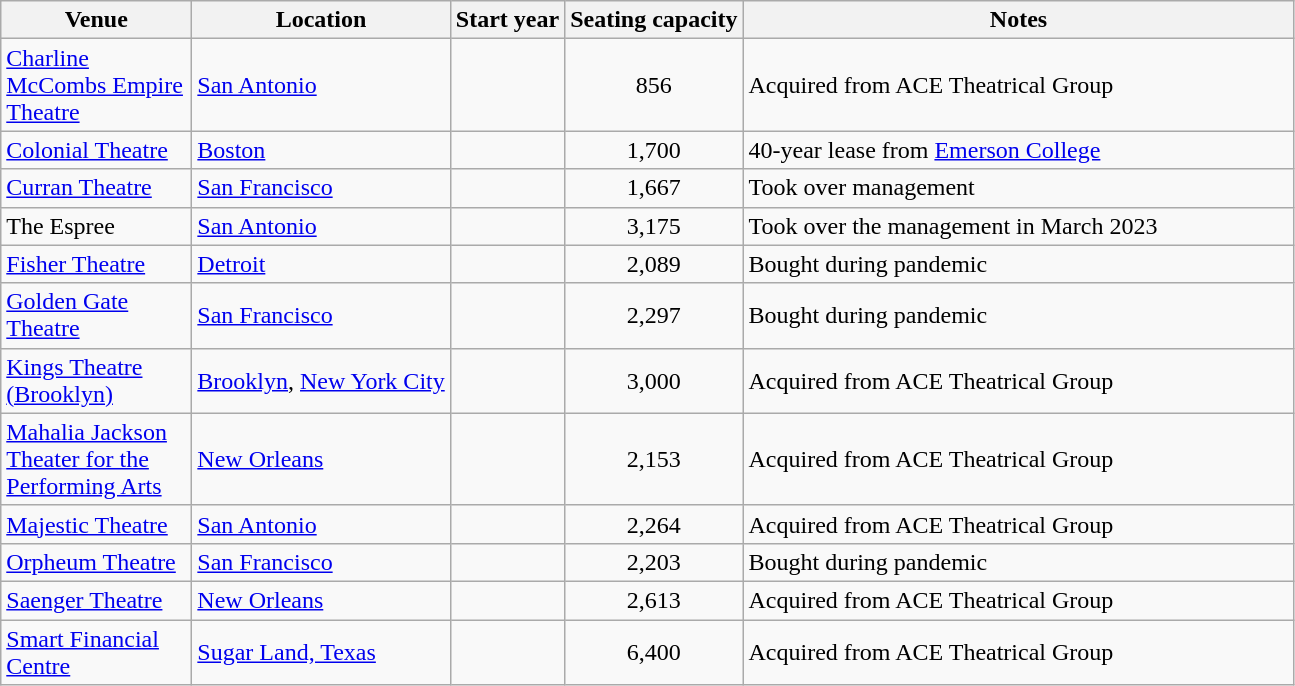<table class="wikitable sortable">
<tr>
<th scope="col" style="width:120px;">Venue</th>
<th scope="col">Location</th>
<th scope="col">Start year</th>
<th scope="col" data-sort-type="number">Seating capacity</th>
<th scope="col" style="width:360px;">Notes</th>
</tr>
<tr>
<td><a href='#'>Charline McCombs Empire Theatre</a></td>
<td><a href='#'>San Antonio</a></td>
<td style="text-align:center;"></td>
<td style="text-align:center;">856</td>
<td>Acquired from ACE Theatrical Group</td>
</tr>
<tr>
<td><a href='#'>Colonial Theatre</a></td>
<td><a href='#'>Boston</a></td>
<td style="text-align:center;"></td>
<td style="text-align:center;">1,700</td>
<td>40-year lease from <a href='#'>Emerson College</a></td>
</tr>
<tr>
<td><a href='#'>Curran Theatre</a></td>
<td><a href='#'>San Francisco</a></td>
<td style="text-align:center;"></td>
<td style="text-align:center;">1,667</td>
<td>Took over management</td>
</tr>
<tr>
<td>The Espree</td>
<td><a href='#'>San Antonio</a></td>
<td style="text-align:center;"></td>
<td style="text-align:center;">3,175</td>
<td>Took over the management in March 2023 </td>
</tr>
<tr>
<td><a href='#'>Fisher Theatre</a></td>
<td><a href='#'>Detroit</a></td>
<td style="text-align:center;"></td>
<td style="text-align:center;">2,089</td>
<td>Bought during pandemic</td>
</tr>
<tr>
<td><a href='#'>Golden Gate Theatre</a></td>
<td><a href='#'>San Francisco</a></td>
<td style="text-align:center;"></td>
<td style="text-align:center;">2,297</td>
<td>Bought during pandemic</td>
</tr>
<tr>
<td><a href='#'>Kings Theatre (Brooklyn)</a></td>
<td><a href='#'>Brooklyn</a>, <a href='#'>New York City</a></td>
<td style="text-align:center;"></td>
<td style="text-align:center;">3,000</td>
<td>Acquired from ACE Theatrical Group</td>
</tr>
<tr>
<td><a href='#'>Mahalia Jackson Theater for the Performing Arts</a></td>
<td><a href='#'>New Orleans</a></td>
<td style="text-align:center;"></td>
<td style="text-align:center;">2,153</td>
<td>Acquired from ACE Theatrical Group</td>
</tr>
<tr>
<td><a href='#'>Majestic Theatre</a></td>
<td><a href='#'>San Antonio</a></td>
<td style="text-align:center;"></td>
<td style="text-align:center;">2,264</td>
<td>Acquired from ACE Theatrical Group</td>
</tr>
<tr>
<td><a href='#'>Orpheum Theatre</a></td>
<td><a href='#'>San Francisco</a></td>
<td style="text-align:center;"></td>
<td style="text-align:center;">2,203</td>
<td>Bought during pandemic</td>
</tr>
<tr>
<td><a href='#'>Saenger Theatre</a></td>
<td><a href='#'>New Orleans</a></td>
<td style="text-align:center;"></td>
<td style="text-align:center;">2,613</td>
<td>Acquired from ACE Theatrical Group</td>
</tr>
<tr>
<td><a href='#'>Smart Financial Centre</a></td>
<td><a href='#'>Sugar Land, Texas</a></td>
<td style="text-align:center;"></td>
<td style="text-align:center;">6,400</td>
<td>Acquired from ACE Theatrical Group</td>
</tr>
</table>
